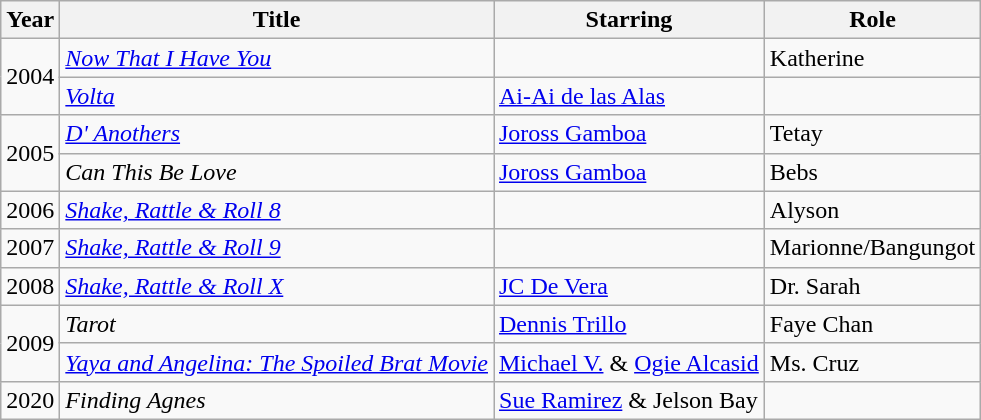<table class=wikitable>
<tr>
<th>Year</th>
<th>Title</th>
<th>Starring</th>
<th>Role</th>
</tr>
<tr>
<td rowspan="2">2004</td>
<td><em><a href='#'>Now That I Have You</a></em></td>
<td></td>
<td>Katherine</td>
</tr>
<tr>
<td><em><a href='#'>Volta</a></em></td>
<td><a href='#'>Ai-Ai de las Alas</a></td>
<td></td>
</tr>
<tr>
<td rowspan="2">2005</td>
<td><em><a href='#'>D' Anothers</a></em></td>
<td><a href='#'>Joross Gamboa</a></td>
<td>Tetay</td>
</tr>
<tr>
<td><em>Can This Be Love</em></td>
<td><a href='#'>Joross Gamboa</a></td>
<td>Bebs</td>
</tr>
<tr>
<td>2006</td>
<td><em><a href='#'>Shake, Rattle & Roll 8</a></em></td>
<td></td>
<td>Alyson</td>
</tr>
<tr>
<td>2007</td>
<td><em><a href='#'>Shake, Rattle & Roll 9</a></em></td>
<td></td>
<td>Marionne/Bangungot</td>
</tr>
<tr>
<td>2008</td>
<td><em><a href='#'>Shake, Rattle & Roll X</a></em></td>
<td><a href='#'>JC De Vera</a></td>
<td>Dr. Sarah</td>
</tr>
<tr>
<td rowspan="2">2009</td>
<td><em>Tarot</em></td>
<td><a href='#'>Dennis Trillo</a></td>
<td>Faye Chan</td>
</tr>
<tr>
<td><em><a href='#'>Yaya and Angelina: The Spoiled Brat Movie</a></em></td>
<td><a href='#'>Michael V.</a> & <a href='#'>Ogie Alcasid</a></td>
<td>Ms. Cruz</td>
</tr>
<tr>
<td>2020</td>
<td><em>Finding Agnes</em></td>
<td><a href='#'>Sue Ramirez</a> & Jelson Bay</td>
<td></td>
</tr>
</table>
